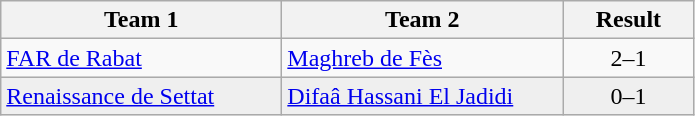<table class="wikitable">
<tr>
<th width="180">Team 1</th>
<th width="180">Team 2</th>
<th width="80">Result</th>
</tr>
<tr>
<td><a href='#'>FAR de Rabat</a></td>
<td><a href='#'>Maghreb de Fès</a></td>
<td align="center">2–1</td>
</tr>
<tr style="background:#EFEFEF">
<td><a href='#'>Renaissance de Settat</a></td>
<td><a href='#'>Difaâ Hassani El Jadidi</a></td>
<td align="center">0–1</td>
</tr>
</table>
